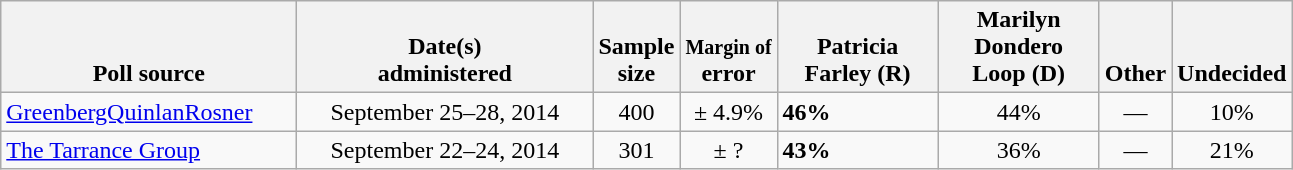<table class="wikitable">
<tr valign= bottom>
<th style="width:190px;">Poll source</th>
<th style="width:190px;">Date(s)<br>administered</th>
<th class=small>Sample<br>size</th>
<th class=small><small>Margin of</small><br>error</th>
<th style="width:100px;">Patricia<br>Farley (R)</th>
<th style="width:100px;">Marilyn<br>Dondero<br>Loop (D)</th>
<th>Other</th>
<th>Undecided</th>
</tr>
<tr>
<td><a href='#'>GreenbergQuinlanRosner</a></td>
<td align=center>September 25–28, 2014</td>
<td align=center>400</td>
<td align=center>± 4.9%</td>
<td><strong>46%</strong></td>
<td align=center>44%</td>
<td align=center>—</td>
<td align=center>10%</td>
</tr>
<tr>
<td><a href='#'>The Tarrance Group</a></td>
<td align=center>September 22–24, 2014</td>
<td align=center>301</td>
<td align=center>± ?</td>
<td><strong>43%</strong></td>
<td align=center>36%</td>
<td align=center>—</td>
<td align=center>21%</td>
</tr>
</table>
